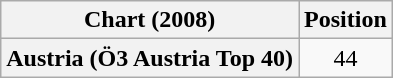<table class="wikitable plainrowheaders" style="text-align:center">
<tr>
<th>Chart (2008)</th>
<th>Position</th>
</tr>
<tr>
<th scope="row">Austria (Ö3 Austria Top 40)</th>
<td>44</td>
</tr>
</table>
